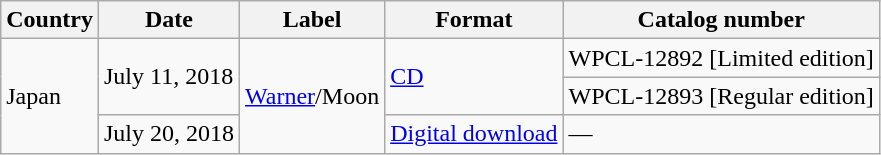<table class="wikitable">
<tr>
<th>Country</th>
<th>Date</th>
<th>Label</th>
<th>Format</th>
<th>Catalog number</th>
</tr>
<tr>
<td rowspan="3">Japan</td>
<td rowspan="2">July 11, 2018</td>
<td rowspan="3"><a href='#'>Warner</a>/Moon</td>
<td rowspan="2"><a href='#'>CD</a></td>
<td>WPCL-12892 [Limited edition]</td>
</tr>
<tr>
<td>WPCL-12893 [Regular edition]</td>
</tr>
<tr>
<td>July 20, 2018</td>
<td><a href='#'>Digital download</a></td>
<td>—</td>
</tr>
</table>
